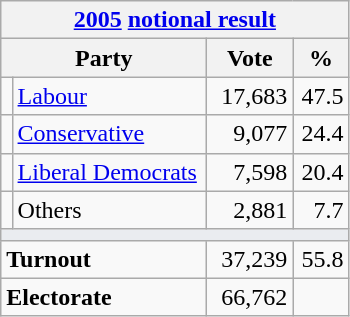<table class="wikitable">
<tr>
<th colspan="4"><a href='#'>2005</a> <a href='#'>notional result</a></th>
</tr>
<tr>
<th bgcolor="#DDDDFF" width="130px" colspan="2">Party</th>
<th bgcolor="#DDDDFF" width="50px">Vote</th>
<th bgcolor="#DDDDFF" width="30px">%</th>
</tr>
<tr>
<td></td>
<td><a href='#'>Labour</a></td>
<td align=right>17,683</td>
<td align=right>47.5</td>
</tr>
<tr>
<td></td>
<td><a href='#'>Conservative</a></td>
<td align=right>9,077</td>
<td align=right>24.4</td>
</tr>
<tr>
<td></td>
<td><a href='#'>Liberal Democrats</a></td>
<td align=right>7,598</td>
<td align=right>20.4</td>
</tr>
<tr>
<td></td>
<td>Others</td>
<td align=right>2,881</td>
<td align=right>7.7</td>
</tr>
<tr>
<td colspan="4" bgcolor="#EAECF0"></td>
</tr>
<tr>
<td colspan="2"><strong>Turnout</strong></td>
<td align=right>37,239</td>
<td align=right>55.8</td>
</tr>
<tr>
<td colspan="2"><strong>Electorate</strong></td>
<td align=right>66,762</td>
</tr>
</table>
